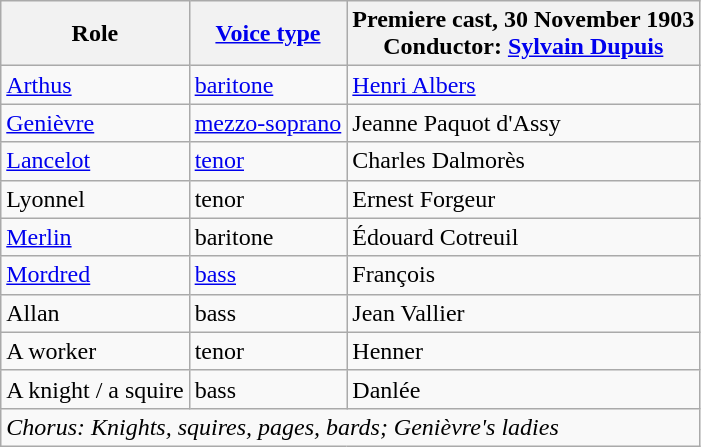<table class="wikitable">
<tr>
<th>Role</th>
<th><a href='#'>Voice type</a></th>
<th>Premiere cast, 30 November 1903<br>Conductor: <a href='#'>Sylvain Dupuis</a></th>
</tr>
<tr>
<td><a href='#'>Arthus</a></td>
<td><a href='#'>baritone</a></td>
<td><a href='#'>Henri Albers</a></td>
</tr>
<tr>
<td><a href='#'>Genièvre</a></td>
<td><a href='#'>mezzo-soprano</a></td>
<td>Jeanne Paquot d'Assy</td>
</tr>
<tr>
<td><a href='#'>Lancelot</a></td>
<td><a href='#'>tenor</a></td>
<td>Charles Dalmorès</td>
</tr>
<tr>
<td>Lyonnel</td>
<td>tenor</td>
<td>Ernest Forgeur</td>
</tr>
<tr>
<td><a href='#'>Merlin</a></td>
<td>baritone</td>
<td>Édouard Cotreuil</td>
</tr>
<tr>
<td><a href='#'>Mordred</a></td>
<td><a href='#'>bass</a></td>
<td>François</td>
</tr>
<tr>
<td>Allan</td>
<td>bass</td>
<td>Jean Vallier</td>
</tr>
<tr>
<td>A worker</td>
<td>tenor</td>
<td>Henner</td>
</tr>
<tr>
<td>A knight / a squire</td>
<td>bass</td>
<td>Danlée</td>
</tr>
<tr>
<td colspan="3"><em>Chorus: Knights, squires, pages, bards; Genièvre's ladies </em></td>
</tr>
</table>
